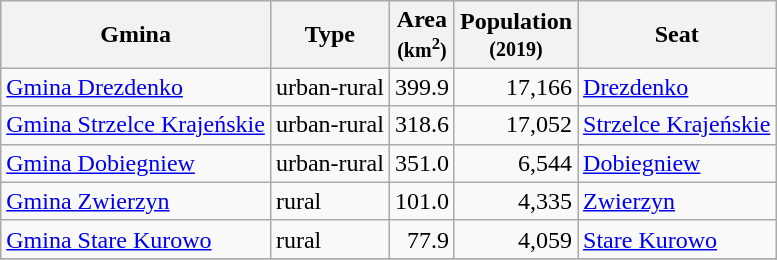<table class="wikitable sortable">
<tr>
<th>Gmina</th>
<th>Type</th>
<th>Area<br><small>(km<sup>2</sup>)</small></th>
<th>Population<br><small>(2019)</small></th>
<th>Seat</th>
</tr>
<tr>
<td><a href='#'>Gmina Drezdenko</a></td>
<td>urban-rural</td>
<td style="text-align:right;">399.9</td>
<td style="text-align:right;">17,166</td>
<td><a href='#'>Drezdenko</a></td>
</tr>
<tr>
<td><a href='#'>Gmina Strzelce Krajeńskie</a></td>
<td>urban-rural</td>
<td style="text-align:right;">318.6</td>
<td style="text-align:right;">17,052</td>
<td><a href='#'>Strzelce Krajeńskie</a></td>
</tr>
<tr>
<td><a href='#'>Gmina Dobiegniew</a></td>
<td>urban-rural</td>
<td style="text-align:right;">351.0</td>
<td style="text-align:right;">6,544</td>
<td><a href='#'>Dobiegniew</a></td>
</tr>
<tr>
<td><a href='#'>Gmina Zwierzyn</a></td>
<td>rural</td>
<td style="text-align:right;">101.0</td>
<td style="text-align:right;">4,335</td>
<td><a href='#'>Zwierzyn</a></td>
</tr>
<tr>
<td><a href='#'>Gmina Stare Kurowo</a></td>
<td>rural</td>
<td style="text-align:right;">77.9</td>
<td style="text-align:right;">4,059</td>
<td><a href='#'>Stare Kurowo</a></td>
</tr>
<tr>
</tr>
</table>
